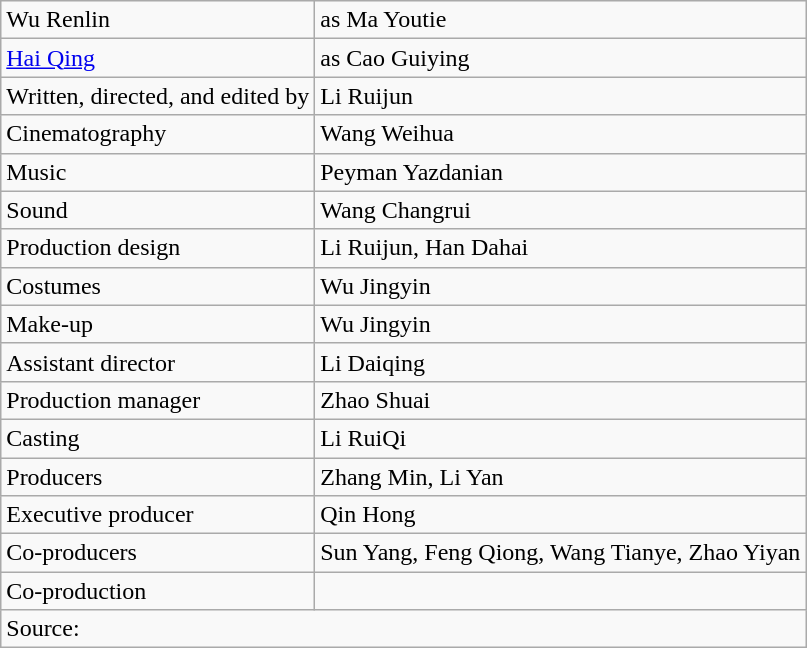<table class="wikitable">
<tr>
<td>Wu Renlin</td>
<td>as Ma Youtie</td>
</tr>
<tr>
<td><a href='#'>Hai Qing</a></td>
<td>as Cao Guiying</td>
</tr>
<tr>
<td>Written, directed, and edited by</td>
<td>Li Ruijun</td>
</tr>
<tr>
<td>Cinematography</td>
<td>Wang Weihua</td>
</tr>
<tr>
<td>Music</td>
<td>Peyman Yazdanian</td>
</tr>
<tr>
<td>Sound</td>
<td>Wang Changrui</td>
</tr>
<tr>
<td>Production design</td>
<td>Li Ruijun, Han Dahai</td>
</tr>
<tr>
<td>Costumes</td>
<td>Wu Jingyin</td>
</tr>
<tr>
<td>Make-up</td>
<td>Wu Jingyin</td>
</tr>
<tr>
<td>Assistant director</td>
<td>Li Daiqing</td>
</tr>
<tr>
<td>Production manager</td>
<td>Zhao Shuai</td>
</tr>
<tr>
<td>Casting</td>
<td>Li RuiQi</td>
</tr>
<tr>
<td>Producers</td>
<td>Zhang Min, Li Yan</td>
</tr>
<tr>
<td>Executive producer</td>
<td>Qin Hong</td>
</tr>
<tr>
<td>Co-producers</td>
<td>Sun Yang, Feng Qiong, Wang Tianye, Zhao Yiyan</td>
</tr>
<tr>
<td>Co-production</td>
<td></td>
</tr>
<tr>
<td colspan="2">Source:</td>
</tr>
</table>
